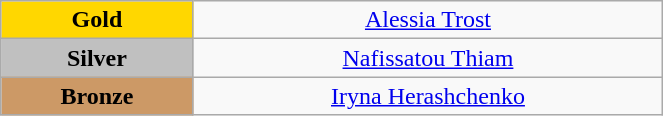<table class="wikitable" style="text-align:center; " width="35%">
<tr>
<td bgcolor="gold"><strong>Gold</strong></td>
<td><a href='#'>Alessia Trost</a><br>  <small><em></em></small></td>
</tr>
<tr>
<td bgcolor="silver"><strong>Silver</strong></td>
<td><a href='#'>Nafissatou Thiam</a><br>  <small><em></em></small></td>
</tr>
<tr>
<td bgcolor="CC9966"><strong>Bronze</strong></td>
<td><a href='#'>Iryna Herashchenko</a><br>  <small><em></em></small></td>
</tr>
</table>
